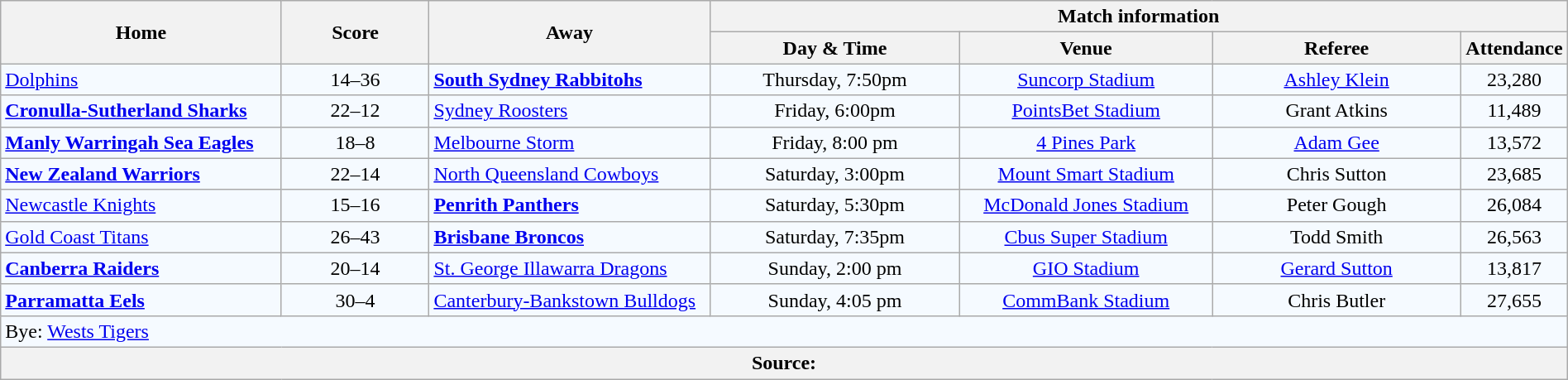<table class="wikitable" style="border-collapse:collapse; text-align:center; width:100%;">
<tr style="text-align:center; background:#f5faff;"  style="background:#c1d8ff;">
<th rowspan="2" style="width:19%;">Home</th>
<th rowspan="2" style="width:10%;">Score</th>
<th rowspan="2" style="width:19%;">Away</th>
<th colspan="4">Match information</th>
</tr>
<tr style="text-align:center; background:#f5faff;"  style="background:#efefef;">
<th width="17%">Day & Time</th>
<th width="17%">Venue</th>
<th width="17%">Referee</th>
<th width="5%">Attendance</th>
</tr>
<tr style="text-align:center; background:#f5faff;">
<td align="left"> <a href='#'>Dolphins</a></td>
<td>14–36</td>
<td align="left"><strong> <a href='#'>South Sydney Rabbitohs</a></strong></td>
<td>Thursday, 7:50pm</td>
<td><a href='#'>Suncorp Stadium</a></td>
<td><a href='#'>Ashley Klein</a></td>
<td>23,280</td>
</tr>
<tr style="text-align:center; background:#f5faff;">
<td align="left"><strong> <a href='#'>Cronulla-Sutherland Sharks</a></strong></td>
<td>22–12</td>
<td align="left"> <a href='#'>Sydney Roosters</a></td>
<td>Friday, 6:00pm</td>
<td><a href='#'>PointsBet Stadium</a></td>
<td>Grant Atkins</td>
<td>11,489</td>
</tr>
<tr style="text-align:center; background:#f5faff;">
<td align="left"><strong> <a href='#'>Manly Warringah Sea Eagles</a></strong></td>
<td>18–8</td>
<td align="left"> <a href='#'>Melbourne Storm</a></td>
<td>Friday, 8:00 pm</td>
<td><a href='#'>4 Pines Park</a></td>
<td><a href='#'>Adam Gee</a></td>
<td>13,572</td>
</tr>
<tr style="text-align:center; background:#f5faff;">
<td align="left"><strong> <a href='#'>New Zealand Warriors</a></strong></td>
<td>22–14</td>
<td align="left"> <a href='#'>North Queensland Cowboys</a></td>
<td>Saturday, 3:00pm</td>
<td><a href='#'>Mount Smart Stadium</a></td>
<td>Chris Sutton</td>
<td>23,685</td>
</tr>
<tr style="text-align:center; background:#f5faff;">
<td align="left"> <a href='#'>Newcastle Knights</a></td>
<td>15–16</td>
<td align="left"><strong> <a href='#'>Penrith Panthers</a></strong></td>
<td>Saturday, 5:30pm</td>
<td><a href='#'>McDonald Jones Stadium</a></td>
<td>Peter Gough</td>
<td>26,084</td>
</tr>
<tr style="text-align:center; background:#f5faff;">
<td align="left"> <a href='#'>Gold Coast Titans</a></td>
<td>26–43</td>
<td align="left"><strong> <a href='#'>Brisbane Broncos</a></strong></td>
<td>Saturday, 7:35pm</td>
<td><a href='#'>Cbus Super Stadium</a></td>
<td>Todd Smith</td>
<td>26,563</td>
</tr>
<tr style="text-align:center; background:#f5faff;">
<td align="left"><strong> <a href='#'>Canberra Raiders</a></strong></td>
<td>20–14</td>
<td align="left"> <a href='#'>St. George Illawarra Dragons</a></td>
<td>Sunday, 2:00 pm</td>
<td><a href='#'>GIO Stadium</a></td>
<td><a href='#'>Gerard Sutton</a></td>
<td>13,817</td>
</tr>
<tr style="text-align:center; background:#f5faff;">
<td align="left"><strong> <a href='#'>Parramatta Eels</a></strong></td>
<td>30–4</td>
<td align="left"> <a href='#'>Canterbury-Bankstown Bulldogs</a></td>
<td>Sunday, 4:05 pm</td>
<td><a href='#'>CommBank Stadium</a></td>
<td>Chris Butler</td>
<td>27,655</td>
</tr>
<tr style="text-align:center; background:#f5faff;">
<td colspan="7" align="left">Bye:  <a href='#'>Wests Tigers</a></td>
</tr>
<tr style="text-align:center; background:#f5faff;">
<th colspan="7" align="left">Source:</th>
</tr>
</table>
